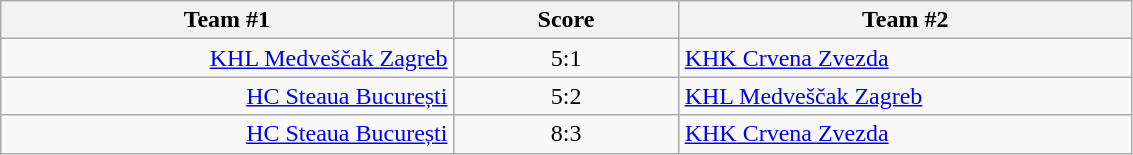<table class="wikitable" style="text-align: center;">
<tr>
<th width=22%>Team #1</th>
<th width=11%>Score</th>
<th width=22%>Team #2</th>
</tr>
<tr>
<td style="text-align: right;"><a href='#'>KHL Medveščak Zagreb</a> </td>
<td>5:1</td>
<td style="text-align: left;"> <a href='#'>KHK Crvena Zvezda</a></td>
</tr>
<tr>
<td style="text-align: right;"><a href='#'>HC Steaua București</a> </td>
<td>5:2</td>
<td style="text-align: left;"> <a href='#'>KHL Medveščak Zagreb</a></td>
</tr>
<tr>
<td style="text-align: right;"><a href='#'>HC Steaua București</a> </td>
<td>8:3</td>
<td style="text-align: left;"> <a href='#'>KHK Crvena Zvezda</a></td>
</tr>
</table>
